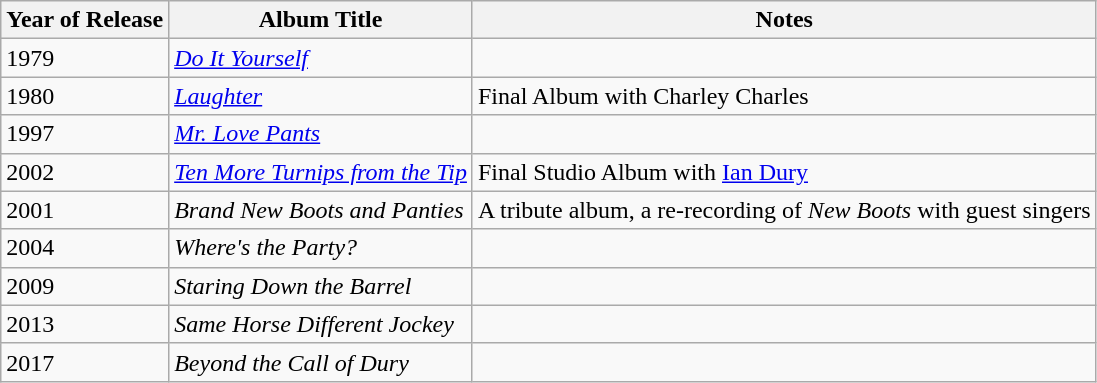<table class="wikitable">
<tr>
<th>Year of Release</th>
<th>Album Title</th>
<th>Notes</th>
</tr>
<tr>
<td>1979</td>
<td><em><a href='#'>Do It Yourself</a></em></td>
<td></td>
</tr>
<tr>
<td>1980</td>
<td><em><a href='#'>Laughter</a></em></td>
<td>Final Album with Charley Charles</td>
</tr>
<tr>
<td>1997</td>
<td><em><a href='#'>Mr. Love Pants</a></em></td>
<td></td>
</tr>
<tr>
<td>2002</td>
<td><em><a href='#'>Ten More Turnips from the Tip</a></em></td>
<td>Final Studio Album with <a href='#'>Ian Dury</a></td>
</tr>
<tr>
<td>2001</td>
<td><em>Brand New Boots and Panties</em></td>
<td>A tribute album, a re-recording of <em>New Boots</em> with guest singers</td>
</tr>
<tr>
<td>2004</td>
<td><em>Where's the Party?</em></td>
<td></td>
</tr>
<tr>
<td>2009</td>
<td><em>Staring Down the Barrel</em></td>
<td></td>
</tr>
<tr>
<td>2013</td>
<td><em>Same Horse Different Jockey</em></td>
<td></td>
</tr>
<tr>
<td>2017</td>
<td><em>Beyond the Call of Dury</em></td>
<td></td>
</tr>
</table>
